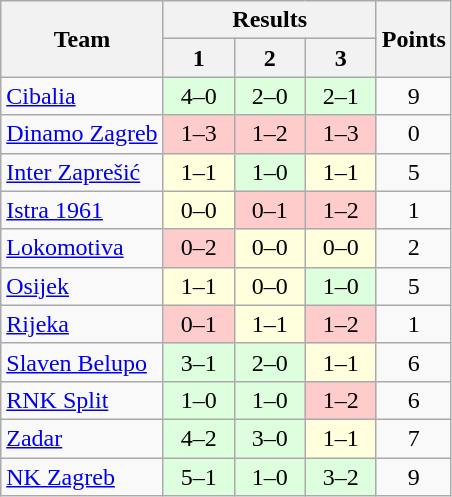<table class="wikitable" style="text-align:center">
<tr>
<th rowspan=2>Team</th>
<th colspan=3>Results</th>
<th rowspan=2>Points</th>
</tr>
<tr>
<th width=40>1</th>
<th width=40>2</th>
<th width=40>3</th>
</tr>
<tr>
<td align=left><a href='#'>Cibalia</a></td>
<td bgcolor=#ddffdd>4–0</td>
<td bgcolor=#ddffdd>2–0</td>
<td bgcolor=#ddffdd>2–1</td>
<td>9</td>
</tr>
<tr>
<td align=left><a href='#'>Dinamo Zagreb</a></td>
<td bgcolor=#ffcccc>1–3</td>
<td bgcolor=#ffcccc>1–2</td>
<td bgcolor=#ffcccc>1–3</td>
<td>0</td>
</tr>
<tr>
<td align=left><a href='#'>Inter Zaprešić</a></td>
<td bgcolor=#ffffdd>1–1</td>
<td bgcolor=#ddffdd>1–0</td>
<td bgcolor=#ffffdd>1–1</td>
<td>5</td>
</tr>
<tr>
<td align=left><a href='#'>Istra 1961</a></td>
<td bgcolor=#ffffdd>0–0</td>
<td bgcolor=#ffcccc>0–1</td>
<td bgcolor=#ffcccc>1–2</td>
<td>1</td>
</tr>
<tr>
<td align=left><a href='#'>Lokomotiva</a></td>
<td bgcolor=#ffcccc>0–2</td>
<td bgcolor=#ffffdd>0–0</td>
<td bgcolor=#ffffdd>0–0</td>
<td>2</td>
</tr>
<tr>
<td align=left><a href='#'>Osijek</a></td>
<td bgcolor=#ffffdd>1–1</td>
<td bgcolor=#ffffdd>0–0</td>
<td bgcolor=#ddffdd>1–0</td>
<td>5</td>
</tr>
<tr>
<td align=left><a href='#'>Rijeka</a></td>
<td bgcolor=#ffcccc>0–1</td>
<td bgcolor=#ffffdd>1–1</td>
<td bgcolor=#ffcccc>1–2</td>
<td>1</td>
</tr>
<tr>
<td align=left><a href='#'>Slaven Belupo</a></td>
<td bgcolor=#ddffdd>3–1</td>
<td bgcolor=#ddffdd>2–0</td>
<td bgcolor=#ffffdd>1–1</td>
<td>6</td>
</tr>
<tr>
<td align=left><a href='#'>RNK Split</a></td>
<td bgcolor=#ddffdd>1–0</td>
<td bgcolor=#ddffdd>1–0</td>
<td bgcolor=#ffcccc>1–2</td>
<td>6</td>
</tr>
<tr>
<td align=left><a href='#'>Zadar</a></td>
<td bgcolor=#ddffdd>4–2</td>
<td bgcolor=#ddffdd>3–0</td>
<td bgcolor=#ffffdd>1–1</td>
<td>7</td>
</tr>
<tr>
<td align=left><a href='#'>NK Zagreb</a></td>
<td bgcolor=#ddffdd>5–1</td>
<td bgcolor=#ddffdd>1–0</td>
<td bgcolor=#ddffdd>3–2</td>
<td>9</td>
</tr>
</table>
